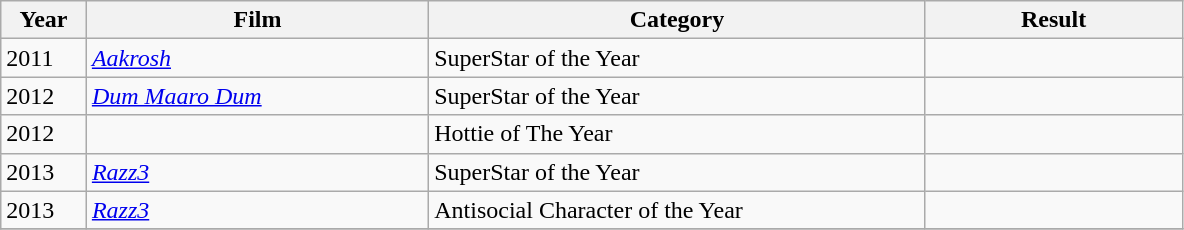<table class="wikitable sortable plainrowheaders">
<tr>
<th width=5%>Year</th>
<th width=20%>Film</th>
<th width=29%>Category</th>
<th width=15%>Result</th>
</tr>
<tr>
<td>2011</td>
<td><a href='#'><em>Aakrosh</em></a></td>
<td>SuperStar of the Year</td>
<td></td>
</tr>
<tr>
<td>2012</td>
<td><a href='#'><em>Dum Maaro Dum</em></a></td>
<td Awards>SuperStar of the Year</td>
<td></td>
</tr>
<tr>
<td>2012</td>
<td></td>
<td>Hottie of The Year</td>
<td></td>
</tr>
<tr>
<td>2013</td>
<td><a href='#'><em>Razz3</em></a></td>
<td>SuperStar of the Year</td>
<td></td>
</tr>
<tr>
<td>2013</td>
<td><a href='#'><em>Razz3</em></a></td>
<td>Antisocial Character of the Year</td>
<td></td>
</tr>
<tr>
</tr>
</table>
